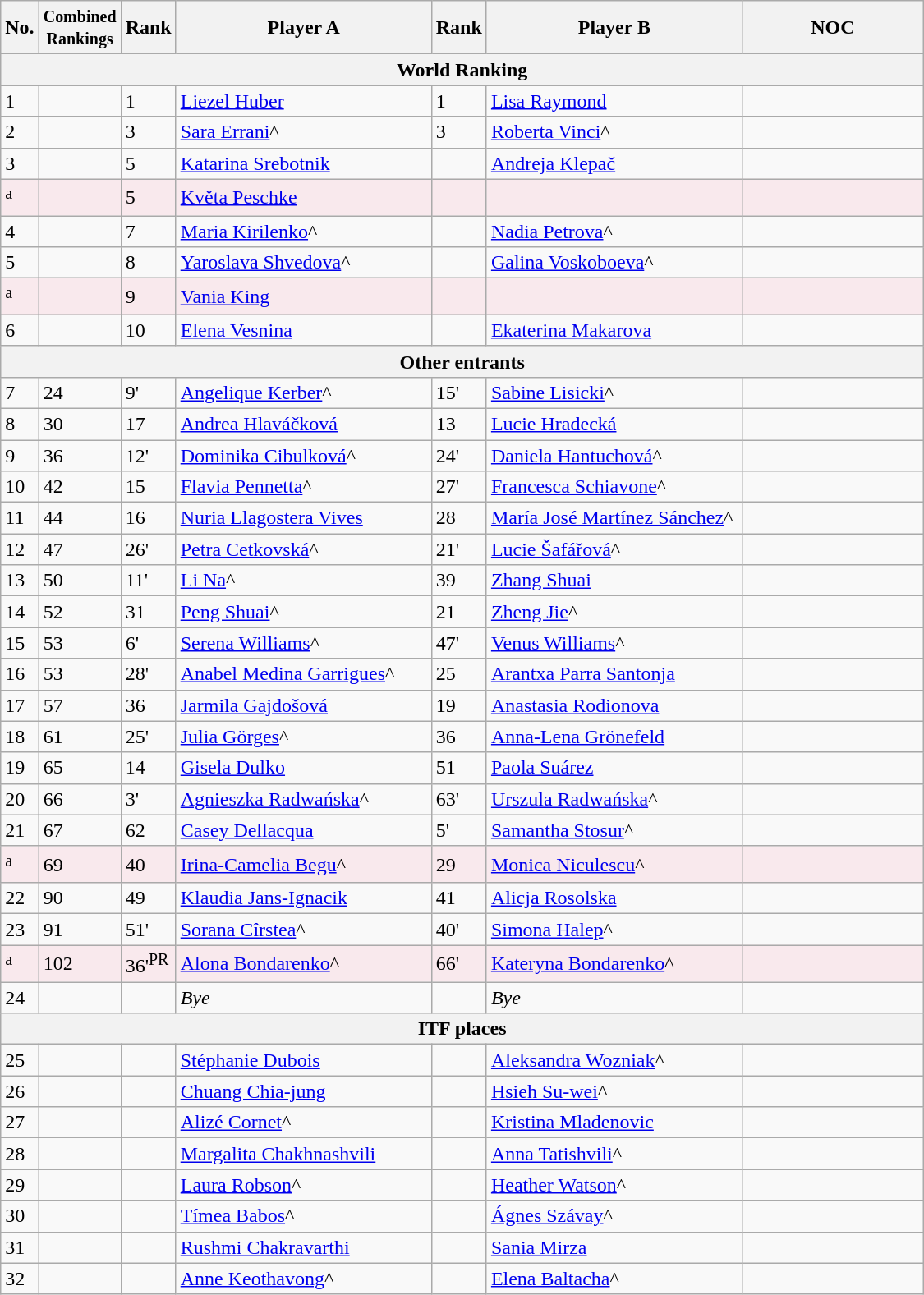<table class="wikitable">
<tr>
<th width=20>No.</th>
<th><small>Combined<br>Rankings</small></th>
<th width=20>Rank</th>
<th width=200>Player A</th>
<th width=20>Rank</th>
<th width=200>Player B</th>
<th width=140>NOC</th>
</tr>
<tr>
<th colspan="7">World Ranking</th>
</tr>
<tr>
<td>1</td>
<td></td>
<td>1</td>
<td><a href='#'>Liezel Huber</a></td>
<td>1</td>
<td><a href='#'>Lisa Raymond</a></td>
<td></td>
</tr>
<tr>
<td>2</td>
<td></td>
<td>3</td>
<td><a href='#'>Sara Errani</a>^</td>
<td>3</td>
<td><a href='#'>Roberta Vinci</a>^</td>
<td></td>
</tr>
<tr>
<td>3</td>
<td></td>
<td>5</td>
<td><a href='#'>Katarina Srebotnik</a></td>
<td></td>
<td><a href='#'>Andreja Klepač</a></td>
<td></td>
</tr>
<tr bgcolor=#F9E9ED>
<td><sup>a</sup></td>
<td></td>
<td>5</td>
<td><a href='#'>Květa Peschke</a></td>
<td></td>
<td></td>
<td></td>
</tr>
<tr>
<td>4</td>
<td></td>
<td>7</td>
<td><a href='#'>Maria Kirilenko</a>^</td>
<td></td>
<td><a href='#'>Nadia Petrova</a>^</td>
<td></td>
</tr>
<tr>
<td>5</td>
<td></td>
<td>8</td>
<td><a href='#'>Yaroslava Shvedova</a>^</td>
<td></td>
<td><a href='#'>Galina Voskoboeva</a>^</td>
<td></td>
</tr>
<tr bgcolor=#F9E9ED>
<td><sup>a</sup></td>
<td></td>
<td>9</td>
<td><a href='#'>Vania King</a></td>
<td></td>
<td></td>
<td></td>
</tr>
<tr>
<td>6</td>
<td></td>
<td>10</td>
<td><a href='#'>Elena Vesnina</a></td>
<td></td>
<td><a href='#'>Ekaterina Makarova</a></td>
<td></td>
</tr>
<tr>
<th colspan="7">Other entrants</th>
</tr>
<tr>
<td>7</td>
<td>24</td>
<td>9'</td>
<td><a href='#'>Angelique Kerber</a>^</td>
<td>15'</td>
<td><a href='#'>Sabine Lisicki</a>^</td>
<td></td>
</tr>
<tr>
<td>8</td>
<td>30</td>
<td>17</td>
<td><a href='#'>Andrea Hlaváčková</a></td>
<td>13</td>
<td><a href='#'>Lucie Hradecká</a></td>
<td></td>
</tr>
<tr>
<td>9</td>
<td>36</td>
<td>12'</td>
<td><a href='#'>Dominika Cibulková</a>^</td>
<td>24'</td>
<td><a href='#'>Daniela Hantuchová</a>^</td>
<td></td>
</tr>
<tr>
<td>10</td>
<td>42</td>
<td>15</td>
<td><a href='#'>Flavia Pennetta</a>^</td>
<td>27'</td>
<td><a href='#'>Francesca Schiavone</a>^</td>
<td></td>
</tr>
<tr>
<td>11</td>
<td>44</td>
<td>16</td>
<td><a href='#'>Nuria Llagostera Vives</a></td>
<td>28</td>
<td><a href='#'>María José Martínez Sánchez</a>^</td>
<td></td>
</tr>
<tr>
<td>12</td>
<td>47</td>
<td>26'</td>
<td><a href='#'>Petra Cetkovská</a>^</td>
<td>21'</td>
<td><a href='#'>Lucie Šafářová</a>^</td>
<td></td>
</tr>
<tr>
<td>13</td>
<td>50</td>
<td>11'</td>
<td><a href='#'>Li Na</a>^</td>
<td>39</td>
<td><a href='#'>Zhang Shuai</a></td>
<td></td>
</tr>
<tr>
<td>14</td>
<td>52</td>
<td>31</td>
<td><a href='#'>Peng Shuai</a>^</td>
<td>21</td>
<td><a href='#'>Zheng Jie</a>^</td>
<td></td>
</tr>
<tr>
<td>15</td>
<td>53</td>
<td>6'</td>
<td><a href='#'>Serena Williams</a>^</td>
<td>47'</td>
<td><a href='#'>Venus Williams</a>^</td>
<td></td>
</tr>
<tr>
<td>16</td>
<td>53</td>
<td>28'</td>
<td><a href='#'>Anabel Medina Garrigues</a>^</td>
<td>25</td>
<td><a href='#'>Arantxa Parra Santonja</a></td>
<td></td>
</tr>
<tr>
<td>17</td>
<td>57</td>
<td>36</td>
<td><a href='#'>Jarmila Gajdošová</a></td>
<td>19</td>
<td><a href='#'>Anastasia Rodionova</a></td>
<td></td>
</tr>
<tr>
<td>18</td>
<td>61</td>
<td>25'</td>
<td><a href='#'>Julia Görges</a>^</td>
<td>36</td>
<td><a href='#'>Anna-Lena Grönefeld</a></td>
<td></td>
</tr>
<tr>
<td>19</td>
<td>65</td>
<td>14</td>
<td><a href='#'>Gisela Dulko</a></td>
<td>51</td>
<td><a href='#'>Paola Suárez</a></td>
<td></td>
</tr>
<tr>
<td>20</td>
<td>66</td>
<td>3'</td>
<td><a href='#'>Agnieszka Radwańska</a>^</td>
<td>63'</td>
<td><a href='#'>Urszula Radwańska</a>^</td>
<td></td>
</tr>
<tr>
<td>21</td>
<td>67</td>
<td>62</td>
<td><a href='#'>Casey Dellacqua</a></td>
<td>5'</td>
<td><a href='#'>Samantha Stosur</a>^</td>
<td></td>
</tr>
<tr bgcolor=#F9E9ED>
<td><sup>a</sup></td>
<td>69</td>
<td>40</td>
<td><a href='#'>Irina-Camelia Begu</a>^</td>
<td>29</td>
<td><a href='#'>Monica Niculescu</a>^</td>
<td></td>
</tr>
<tr>
<td>22</td>
<td>90</td>
<td>49</td>
<td><a href='#'>Klaudia Jans-Ignacik</a></td>
<td>41</td>
<td><a href='#'>Alicja Rosolska</a></td>
<td></td>
</tr>
<tr>
<td>23</td>
<td>91</td>
<td>51'</td>
<td><a href='#'>Sorana Cîrstea</a>^</td>
<td>40'</td>
<td><a href='#'>Simona Halep</a>^</td>
<td></td>
</tr>
<tr bgcolor=#F9E9ED>
<td><sup>a</sup></td>
<td>102</td>
<td>36'<sup>PR</sup></td>
<td><a href='#'>Alona Bondarenko</a>^</td>
<td>66'</td>
<td><a href='#'>Kateryna Bondarenko</a>^</td>
<td></td>
</tr>
<tr>
<td>24</td>
<td></td>
<td></td>
<td><em>Bye</em></td>
<td></td>
<td><em>Bye</em></td>
<td></td>
</tr>
<tr>
<th colspan="7">ITF places</th>
</tr>
<tr>
<td>25</td>
<td></td>
<td></td>
<td><a href='#'>Stéphanie Dubois</a></td>
<td></td>
<td><a href='#'>Aleksandra Wozniak</a>^</td>
<td></td>
</tr>
<tr>
<td>26</td>
<td></td>
<td></td>
<td><a href='#'>Chuang Chia-jung</a></td>
<td></td>
<td><a href='#'>Hsieh Su-wei</a>^</td>
<td></td>
</tr>
<tr>
<td>27</td>
<td></td>
<td></td>
<td><a href='#'>Alizé Cornet</a>^</td>
<td></td>
<td><a href='#'>Kristina Mladenovic</a></td>
<td></td>
</tr>
<tr>
<td>28</td>
<td></td>
<td></td>
<td><a href='#'>Margalita Chakhnashvili</a></td>
<td></td>
<td><a href='#'>Anna Tatishvili</a>^</td>
<td></td>
</tr>
<tr>
<td>29</td>
<td></td>
<td></td>
<td><a href='#'>Laura Robson</a>^</td>
<td></td>
<td><a href='#'>Heather Watson</a>^</td>
<td></td>
</tr>
<tr>
<td>30</td>
<td></td>
<td></td>
<td><a href='#'>Tímea Babos</a>^</td>
<td></td>
<td><a href='#'>Ágnes Szávay</a>^</td>
<td></td>
</tr>
<tr>
<td>31</td>
<td></td>
<td></td>
<td><a href='#'>Rushmi Chakravarthi</a></td>
<td></td>
<td><a href='#'>Sania Mirza</a></td>
<td></td>
</tr>
<tr>
<td>32</td>
<td></td>
<td></td>
<td><a href='#'>Anne Keothavong</a>^</td>
<td></td>
<td><a href='#'>Elena Baltacha</a>^</td>
<td></td>
</tr>
</table>
